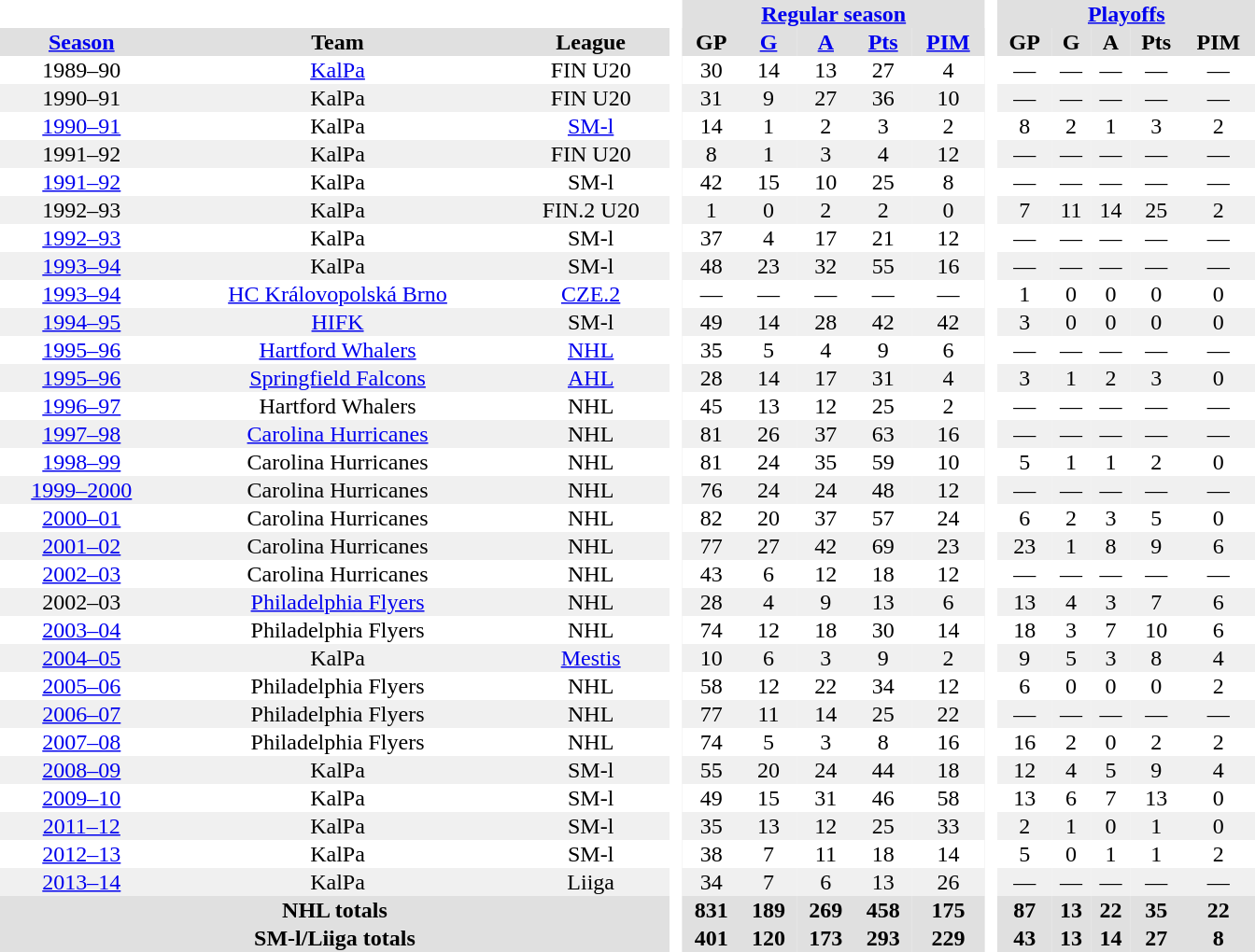<table border="0" cellpadding="1" cellspacing="0" style="text-align:center; width:56em;">
<tr style="background:#e0e0e0;">
<th colspan="3"  bgcolor="#ffffff"> </th>
<th rowspan="99" bgcolor="#ffffff"> </th>
<th colspan="5"><a href='#'>Regular season</a></th>
<th rowspan="99" bgcolor="#ffffff"> </th>
<th colspan="5"><a href='#'>Playoffs</a></th>
</tr>
<tr style="background:#e0e0e0;">
<th><a href='#'>Season</a></th>
<th>Team</th>
<th>League</th>
<th>GP</th>
<th><a href='#'>G</a></th>
<th><a href='#'>A</a></th>
<th><a href='#'>Pts</a></th>
<th><a href='#'>PIM</a></th>
<th>GP</th>
<th>G</th>
<th>A</th>
<th>Pts</th>
<th>PIM</th>
</tr>
<tr>
<td>1989–90</td>
<td><a href='#'>KalPa</a></td>
<td>FIN U20</td>
<td>30</td>
<td>14</td>
<td>13</td>
<td>27</td>
<td>4</td>
<td>—</td>
<td>—</td>
<td>—</td>
<td>—</td>
<td>—</td>
</tr>
<tr bgcolor="#f0f0f0">
<td>1990–91</td>
<td>KalPa</td>
<td>FIN U20</td>
<td>31</td>
<td>9</td>
<td>27</td>
<td>36</td>
<td>10</td>
<td>—</td>
<td>—</td>
<td>—</td>
<td>—</td>
<td>—</td>
</tr>
<tr>
<td><a href='#'>1990–91</a></td>
<td>KalPa</td>
<td><a href='#'>SM-l</a></td>
<td>14</td>
<td>1</td>
<td>2</td>
<td>3</td>
<td>2</td>
<td>8</td>
<td>2</td>
<td>1</td>
<td>3</td>
<td>2</td>
</tr>
<tr bgcolor="#f0f0f0">
<td>1991–92</td>
<td>KalPa</td>
<td>FIN U20</td>
<td>8</td>
<td>1</td>
<td>3</td>
<td>4</td>
<td>12</td>
<td>—</td>
<td>—</td>
<td>—</td>
<td>—</td>
<td>—</td>
</tr>
<tr>
<td><a href='#'>1991–92</a></td>
<td>KalPa</td>
<td>SM-l</td>
<td>42</td>
<td>15</td>
<td>10</td>
<td>25</td>
<td>8</td>
<td>—</td>
<td>—</td>
<td>—</td>
<td>—</td>
<td>—</td>
</tr>
<tr bgcolor="#f0f0f0">
<td>1992–93</td>
<td>KalPa</td>
<td>FIN.2 U20</td>
<td>1</td>
<td>0</td>
<td>2</td>
<td>2</td>
<td>0</td>
<td>7</td>
<td>11</td>
<td>14</td>
<td>25</td>
<td>2</td>
</tr>
<tr>
<td><a href='#'>1992–93</a></td>
<td>KalPa</td>
<td>SM-l</td>
<td>37</td>
<td>4</td>
<td>17</td>
<td>21</td>
<td>12</td>
<td>—</td>
<td>—</td>
<td>—</td>
<td>—</td>
<td>—</td>
</tr>
<tr bgcolor="#f0f0f0">
<td><a href='#'>1993–94</a></td>
<td>KalPa</td>
<td>SM-l</td>
<td>48</td>
<td>23</td>
<td>32</td>
<td>55</td>
<td>16</td>
<td>—</td>
<td>—</td>
<td>—</td>
<td>—</td>
<td>—</td>
</tr>
<tr>
<td><a href='#'>1993–94</a></td>
<td><a href='#'>HC Královopolská Brno</a></td>
<td><a href='#'>CZE.2</a></td>
<td>—</td>
<td>—</td>
<td>—</td>
<td>—</td>
<td>—</td>
<td>1</td>
<td>0</td>
<td>0</td>
<td>0</td>
<td>0</td>
</tr>
<tr bgcolor="#f0f0f0">
<td><a href='#'>1994–95</a></td>
<td><a href='#'>HIFK</a></td>
<td>SM-l</td>
<td>49</td>
<td>14</td>
<td>28</td>
<td>42</td>
<td>42</td>
<td>3</td>
<td>0</td>
<td>0</td>
<td>0</td>
<td>0</td>
</tr>
<tr>
<td><a href='#'>1995–96</a></td>
<td><a href='#'>Hartford Whalers</a></td>
<td><a href='#'>NHL</a></td>
<td>35</td>
<td>5</td>
<td>4</td>
<td>9</td>
<td>6</td>
<td>—</td>
<td>—</td>
<td>—</td>
<td>—</td>
<td>—</td>
</tr>
<tr bgcolor="#f0f0f0">
<td><a href='#'>1995–96</a></td>
<td><a href='#'>Springfield Falcons</a></td>
<td><a href='#'>AHL</a></td>
<td>28</td>
<td>14</td>
<td>17</td>
<td>31</td>
<td>4</td>
<td>3</td>
<td>1</td>
<td>2</td>
<td>3</td>
<td>0</td>
</tr>
<tr>
<td><a href='#'>1996–97</a></td>
<td>Hartford Whalers</td>
<td>NHL</td>
<td>45</td>
<td>13</td>
<td>12</td>
<td>25</td>
<td>2</td>
<td>—</td>
<td>—</td>
<td>—</td>
<td>—</td>
<td>—</td>
</tr>
<tr bgcolor="#f0f0f0">
<td><a href='#'>1997–98</a></td>
<td><a href='#'>Carolina Hurricanes</a></td>
<td>NHL</td>
<td>81</td>
<td>26</td>
<td>37</td>
<td>63</td>
<td>16</td>
<td>—</td>
<td>—</td>
<td>—</td>
<td>—</td>
<td>—</td>
</tr>
<tr>
<td><a href='#'>1998–99</a></td>
<td>Carolina Hurricanes</td>
<td>NHL</td>
<td>81</td>
<td>24</td>
<td>35</td>
<td>59</td>
<td>10</td>
<td>5</td>
<td>1</td>
<td>1</td>
<td>2</td>
<td>0</td>
</tr>
<tr bgcolor="#f0f0f0">
<td><a href='#'>1999–2000</a></td>
<td>Carolina Hurricanes</td>
<td>NHL</td>
<td>76</td>
<td>24</td>
<td>24</td>
<td>48</td>
<td>12</td>
<td>—</td>
<td>—</td>
<td>—</td>
<td>—</td>
<td>—</td>
</tr>
<tr>
<td><a href='#'>2000–01</a></td>
<td>Carolina Hurricanes</td>
<td>NHL</td>
<td>82</td>
<td>20</td>
<td>37</td>
<td>57</td>
<td>24</td>
<td>6</td>
<td>2</td>
<td>3</td>
<td>5</td>
<td>0</td>
</tr>
<tr bgcolor="#f0f0f0">
<td><a href='#'>2001–02</a></td>
<td>Carolina Hurricanes</td>
<td>NHL</td>
<td>77</td>
<td>27</td>
<td>42</td>
<td>69</td>
<td>23</td>
<td>23</td>
<td>1</td>
<td>8</td>
<td>9</td>
<td>6</td>
</tr>
<tr>
<td><a href='#'>2002–03</a></td>
<td>Carolina Hurricanes</td>
<td>NHL</td>
<td>43</td>
<td>6</td>
<td>12</td>
<td>18</td>
<td>12</td>
<td>—</td>
<td>—</td>
<td>—</td>
<td>—</td>
<td>—</td>
</tr>
<tr bgcolor="#f0f0f0">
<td>2002–03</td>
<td><a href='#'>Philadelphia Flyers</a></td>
<td>NHL</td>
<td>28</td>
<td>4</td>
<td>9</td>
<td>13</td>
<td>6</td>
<td>13</td>
<td>4</td>
<td>3</td>
<td>7</td>
<td>6</td>
</tr>
<tr>
<td><a href='#'>2003–04</a></td>
<td>Philadelphia Flyers</td>
<td>NHL</td>
<td>74</td>
<td>12</td>
<td>18</td>
<td>30</td>
<td>14</td>
<td>18</td>
<td>3</td>
<td>7</td>
<td>10</td>
<td>6</td>
</tr>
<tr bgcolor="#f0f0f0">
<td><a href='#'>2004–05</a></td>
<td>KalPa</td>
<td><a href='#'>Mestis</a></td>
<td>10</td>
<td>6</td>
<td>3</td>
<td>9</td>
<td>2</td>
<td>9</td>
<td>5</td>
<td>3</td>
<td>8</td>
<td>4</td>
</tr>
<tr>
<td><a href='#'>2005–06</a></td>
<td>Philadelphia Flyers</td>
<td>NHL</td>
<td>58</td>
<td>12</td>
<td>22</td>
<td>34</td>
<td>12</td>
<td>6</td>
<td>0</td>
<td>0</td>
<td>0</td>
<td>2</td>
</tr>
<tr bgcolor="#f0f0f0">
<td><a href='#'>2006–07</a></td>
<td>Philadelphia Flyers</td>
<td>NHL</td>
<td>77</td>
<td>11</td>
<td>14</td>
<td>25</td>
<td>22</td>
<td>—</td>
<td>—</td>
<td>—</td>
<td>—</td>
<td>—</td>
</tr>
<tr>
<td><a href='#'>2007–08</a></td>
<td>Philadelphia Flyers</td>
<td>NHL</td>
<td>74</td>
<td>5</td>
<td>3</td>
<td>8</td>
<td>16</td>
<td>16</td>
<td>2</td>
<td>0</td>
<td>2</td>
<td>2</td>
</tr>
<tr bgcolor="#f0f0f0">
<td><a href='#'>2008–09</a></td>
<td>KalPa</td>
<td>SM-l</td>
<td>55</td>
<td>20</td>
<td>24</td>
<td>44</td>
<td>18</td>
<td>12</td>
<td>4</td>
<td>5</td>
<td>9</td>
<td>4</td>
</tr>
<tr>
<td><a href='#'>2009–10</a></td>
<td>KalPa</td>
<td>SM-l</td>
<td>49</td>
<td>15</td>
<td>31</td>
<td>46</td>
<td>58</td>
<td>13</td>
<td>6</td>
<td>7</td>
<td>13</td>
<td>0</td>
</tr>
<tr bgcolor="#f0f0f0">
<td><a href='#'>2011–12</a></td>
<td>KalPa</td>
<td>SM-l</td>
<td>35</td>
<td>13</td>
<td>12</td>
<td>25</td>
<td>33</td>
<td>2</td>
<td>1</td>
<td>0</td>
<td>1</td>
<td>0</td>
</tr>
<tr>
<td><a href='#'>2012–13</a></td>
<td>KalPa</td>
<td>SM-l</td>
<td>38</td>
<td>7</td>
<td>11</td>
<td>18</td>
<td>14</td>
<td>5</td>
<td>0</td>
<td>1</td>
<td>1</td>
<td>2</td>
</tr>
<tr bgcolor="#f0f0f0">
<td><a href='#'>2013–14</a></td>
<td>KalPa</td>
<td>Liiga</td>
<td>34</td>
<td>7</td>
<td>6</td>
<td>13</td>
<td>26</td>
<td>—</td>
<td>—</td>
<td>—</td>
<td>—</td>
<td>—</td>
</tr>
<tr bgcolor="#e0e0e0">
<th colspan="3">NHL totals</th>
<th>831</th>
<th>189</th>
<th>269</th>
<th>458</th>
<th>175</th>
<th>87</th>
<th>13</th>
<th>22</th>
<th>35</th>
<th>22</th>
</tr>
<tr bgcolor="#e0e0e0">
<th colspan="3">SM-l/Liiga totals</th>
<th>401</th>
<th>120</th>
<th>173</th>
<th>293</th>
<th>229</th>
<th>43</th>
<th>13</th>
<th>14</th>
<th>27</th>
<th>8</th>
</tr>
</table>
